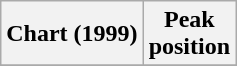<table class="wikitable sortable">
<tr>
<th align="left">Chart (1999)</th>
<th align="center">Peak<br>position</th>
</tr>
<tr>
</tr>
</table>
